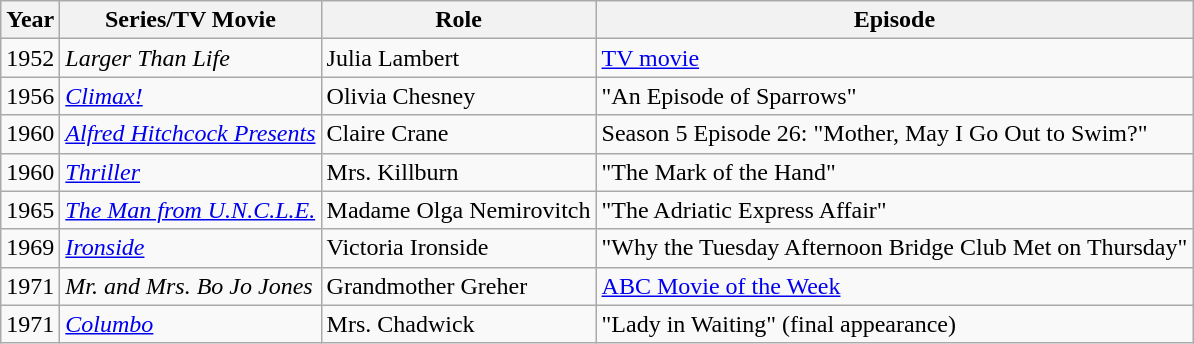<table class="wikitable sortable">
<tr>
<th>Year</th>
<th>Series/TV Movie</th>
<th>Role</th>
<th class="unsortable">Episode</th>
</tr>
<tr>
<td>1952</td>
<td><em>Larger Than Life</em></td>
<td>Julia Lambert</td>
<td><a href='#'>TV movie</a></td>
</tr>
<tr>
<td>1956</td>
<td><em><a href='#'>Climax!</a></em></td>
<td>Olivia Chesney</td>
<td>"An Episode of Sparrows"</td>
</tr>
<tr>
<td>1960</td>
<td><em><a href='#'>Alfred Hitchcock Presents</a></em></td>
<td>Claire Crane</td>
<td>Season 5 Episode 26: "Mother, May I Go Out to Swim?"</td>
</tr>
<tr>
<td>1960</td>
<td><em><a href='#'>Thriller</a></em></td>
<td>Mrs. Killburn</td>
<td>"The Mark of the Hand"</td>
</tr>
<tr>
<td>1965</td>
<td><em><a href='#'>The Man from U.N.C.L.E.</a></em></td>
<td>Madame Olga Nemirovitch</td>
<td>"The Adriatic Express Affair"</td>
</tr>
<tr>
<td>1969</td>
<td><em><a href='#'>Ironside</a></em></td>
<td>Victoria Ironside</td>
<td>"Why the Tuesday Afternoon Bridge Club Met on Thursday"</td>
</tr>
<tr>
<td>1971</td>
<td><em>Mr. and Mrs. Bo Jo Jones</em></td>
<td>Grandmother Greher</td>
<td><a href='#'>ABC Movie of the Week</a></td>
</tr>
<tr>
<td>1971</td>
<td><em><a href='#'>Columbo</a></em></td>
<td>Mrs. Chadwick</td>
<td>"Lady in Waiting" (final appearance)</td>
</tr>
</table>
